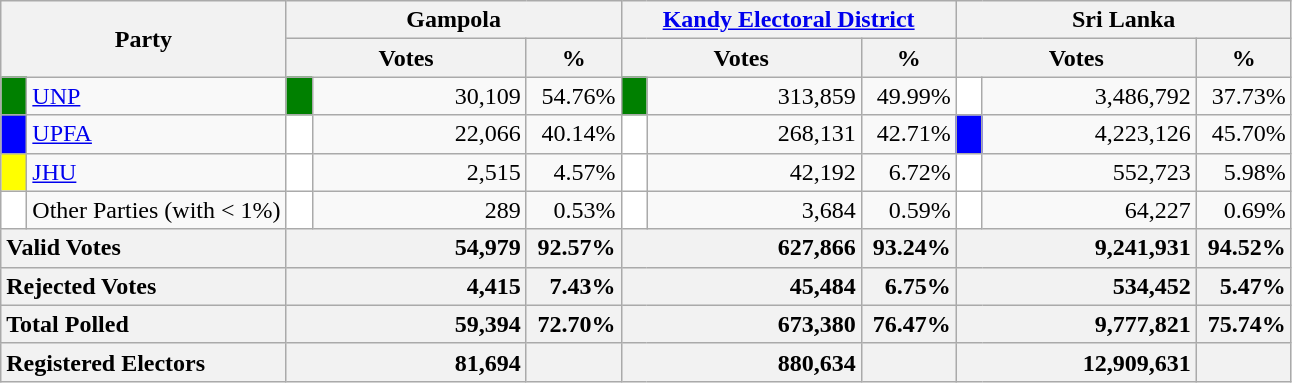<table class="wikitable">
<tr>
<th colspan="2" width="144px"rowspan="2">Party</th>
<th colspan="3" width="216px">Gampola</th>
<th colspan="3" width="216px"><a href='#'>Kandy Electoral District</a></th>
<th colspan="3" width="216px">Sri Lanka</th>
</tr>
<tr>
<th colspan="2" width="144px">Votes</th>
<th>%</th>
<th colspan="2" width="144px">Votes</th>
<th>%</th>
<th colspan="2" width="144px">Votes</th>
<th>%</th>
</tr>
<tr>
<td style="background-color:green;" width="10px"></td>
<td style="text-align:left;"><a href='#'>UNP</a></td>
<td style="background-color:green;" width="10px"></td>
<td style="text-align:right;">30,109</td>
<td style="text-align:right;">54.76%</td>
<td style="background-color:green;" width="10px"></td>
<td style="text-align:right;">313,859</td>
<td style="text-align:right;">49.99%</td>
<td style="background-color:white;" width="10px"></td>
<td style="text-align:right;">3,486,792</td>
<td style="text-align:right;">37.73%</td>
</tr>
<tr>
<td style="background-color:blue;" width="10px"></td>
<td style="text-align:left;"><a href='#'>UPFA</a></td>
<td style="background-color:white;" width="10px"></td>
<td style="text-align:right;">22,066</td>
<td style="text-align:right;">40.14%</td>
<td style="background-color:white;" width="10px"></td>
<td style="text-align:right;">268,131</td>
<td style="text-align:right;">42.71%</td>
<td style="background-color:blue;" width="10px"></td>
<td style="text-align:right;">4,223,126</td>
<td style="text-align:right;">45.70%</td>
</tr>
<tr>
<td style="background-color:yellow;" width="10px"></td>
<td style="text-align:left;"><a href='#'>JHU</a></td>
<td style="background-color:white;" width="10px"></td>
<td style="text-align:right;">2,515</td>
<td style="text-align:right;">4.57%</td>
<td style="background-color:white;" width="10px"></td>
<td style="text-align:right;">42,192</td>
<td style="text-align:right;">6.72%</td>
<td style="background-color:white;" width="10px"></td>
<td style="text-align:right;">552,723</td>
<td style="text-align:right;">5.98%</td>
</tr>
<tr>
<td style="background-color:white;" width="10px"></td>
<td style="text-align:left;">Other Parties (with < 1%)</td>
<td style="background-color:white;" width="10px"></td>
<td style="text-align:right;">289</td>
<td style="text-align:right;">0.53%</td>
<td style="background-color:white;" width="10px"></td>
<td style="text-align:right;">3,684</td>
<td style="text-align:right;">0.59%</td>
<td style="background-color:white;" width="10px"></td>
<td style="text-align:right;">64,227</td>
<td style="text-align:right;">0.69%</td>
</tr>
<tr>
<th colspan="2" width="144px"style="text-align:left;">Valid Votes</th>
<th style="text-align:right;"colspan="2" width="144px">54,979</th>
<th style="text-align:right;">92.57%</th>
<th style="text-align:right;"colspan="2" width="144px">627,866</th>
<th style="text-align:right;">93.24%</th>
<th style="text-align:right;"colspan="2" width="144px">9,241,931</th>
<th style="text-align:right;">94.52%</th>
</tr>
<tr>
<th colspan="2" width="144px"style="text-align:left;">Rejected Votes</th>
<th style="text-align:right;"colspan="2" width="144px">4,415</th>
<th style="text-align:right;">7.43%</th>
<th style="text-align:right;"colspan="2" width="144px">45,484</th>
<th style="text-align:right;">6.75%</th>
<th style="text-align:right;"colspan="2" width="144px">534,452</th>
<th style="text-align:right;">5.47%</th>
</tr>
<tr>
<th colspan="2" width="144px"style="text-align:left;">Total Polled</th>
<th style="text-align:right;"colspan="2" width="144px">59,394</th>
<th style="text-align:right;">72.70%</th>
<th style="text-align:right;"colspan="2" width="144px">673,380</th>
<th style="text-align:right;">76.47%</th>
<th style="text-align:right;"colspan="2" width="144px">9,777,821</th>
<th style="text-align:right;">75.74%</th>
</tr>
<tr>
<th colspan="2" width="144px"style="text-align:left;">Registered Electors</th>
<th style="text-align:right;"colspan="2" width="144px">81,694</th>
<th></th>
<th style="text-align:right;"colspan="2" width="144px">880,634</th>
<th></th>
<th style="text-align:right;"colspan="2" width="144px">12,909,631</th>
<th></th>
</tr>
</table>
